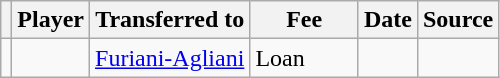<table class="wikitable plainrowheaders sortable">
<tr>
<th></th>
<th scope="col">Player</th>
<th>Transferred to</th>
<th style="width: 65px;">Fee</th>
<th scope="col">Date</th>
<th scope="col">Source</th>
</tr>
<tr>
<td align="center"></td>
<td></td>
<td> <a href='#'>Furiani-Agliani</a></td>
<td>Loan</td>
<td></td>
<td></td>
</tr>
</table>
